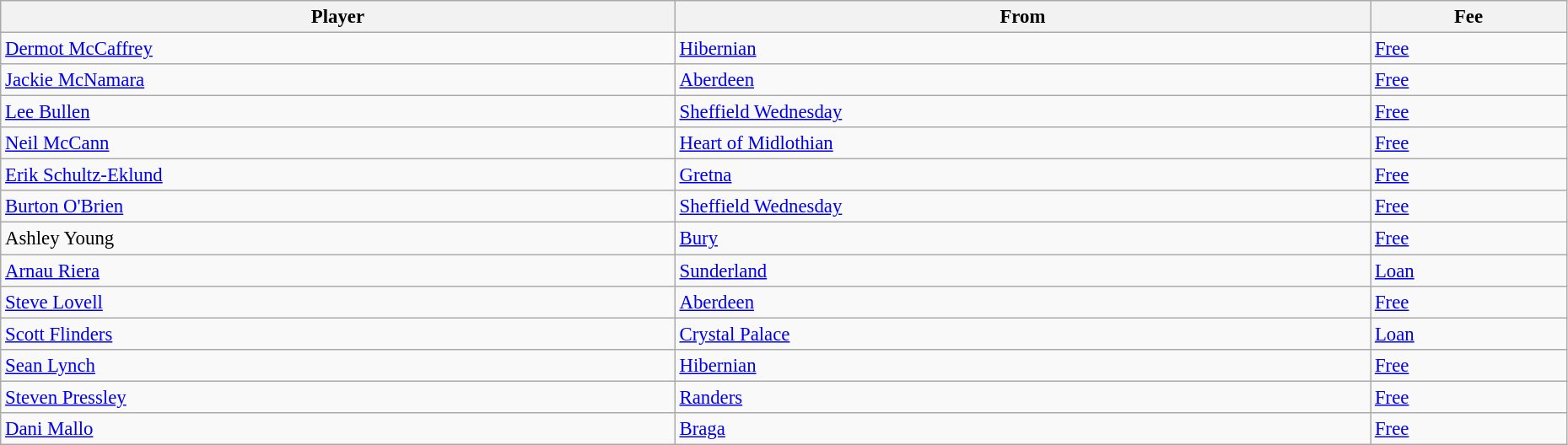<table class="wikitable" style="text-align:center; font-size:95%;width:98%; text-align:left">
<tr>
<th>Player</th>
<th>From</th>
<th>Fee</th>
</tr>
<tr>
<td> <a href='#'>Dermot McCaffrey</a></td>
<td> <a href='#'>Hibernian</a></td>
<td><a href='#'>Free</a></td>
</tr>
<tr>
<td> <a href='#'>Jackie McNamara</a></td>
<td> <a href='#'>Aberdeen</a></td>
<td><a href='#'>Free</a></td>
</tr>
<tr>
<td> <a href='#'>Lee Bullen</a></td>
<td> <a href='#'>Sheffield Wednesday</a></td>
<td><a href='#'>Free</a></td>
</tr>
<tr>
<td> <a href='#'>Neil McCann</a></td>
<td> <a href='#'>Heart of Midlothian</a></td>
<td><a href='#'>Free</a></td>
</tr>
<tr>
<td> <a href='#'>Erik Schultz-Eklund</a></td>
<td> <a href='#'>Gretna</a></td>
<td><a href='#'>Free</a></td>
</tr>
<tr>
<td> <a href='#'>Burton O'Brien</a></td>
<td> <a href='#'>Sheffield Wednesday</a></td>
<td><a href='#'>Free</a></td>
</tr>
<tr>
<td> Ashley Young</td>
<td> <a href='#'>Bury</a></td>
<td><a href='#'>Free</a></td>
</tr>
<tr>
<td> <a href='#'>Arnau Riera</a></td>
<td> <a href='#'>Sunderland</a></td>
<td><a href='#'>Loan</a></td>
</tr>
<tr>
<td> <a href='#'>Steve Lovell</a></td>
<td> <a href='#'>Aberdeen</a></td>
<td><a href='#'>Free</a></td>
</tr>
<tr>
<td> <a href='#'>Scott Flinders</a></td>
<td> <a href='#'>Crystal Palace</a></td>
<td><a href='#'>Loan</a></td>
</tr>
<tr>
<td> <a href='#'>Sean Lynch</a></td>
<td> <a href='#'>Hibernian</a></td>
<td><a href='#'>Free</a></td>
</tr>
<tr>
<td> <a href='#'>Steven Pressley</a></td>
<td> <a href='#'>Randers</a></td>
<td><a href='#'>Free</a></td>
</tr>
<tr>
<td> <a href='#'>Dani Mallo</a></td>
<td> <a href='#'>Braga</a></td>
<td><a href='#'>Free</a></td>
</tr>
</table>
